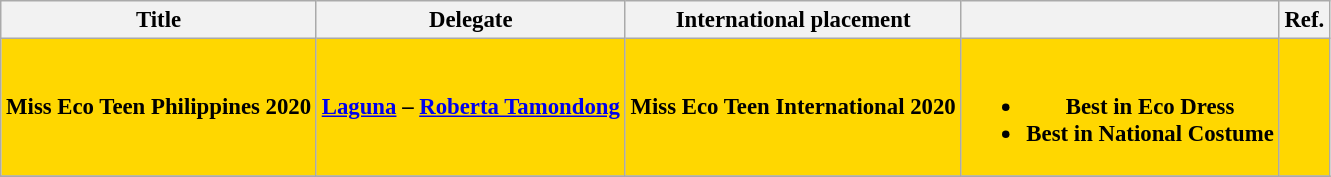<table class="wikitable " style="font-size: 95%; text-align:center;">
<tr>
<th>Title</th>
<th>Delegate</th>
<th>International placement</th>
<th></th>
<th>Ref.</th>
</tr>
<tr style="background:gold;">
<td><strong>Miss Eco Teen Philippines 2020</strong></td>
<td><strong><a href='#'>Laguna</a> – <a href='#'>Roberta Tamondong</a></strong></td>
<td><strong>Miss Eco Teen International 2020</strong></td>
<td><br><ul><li><strong>Best in Eco Dress</strong></li><li><strong>Best in National Costume</strong></li></ul></td>
<td align=center></td>
</tr>
<tr>
</tr>
</table>
